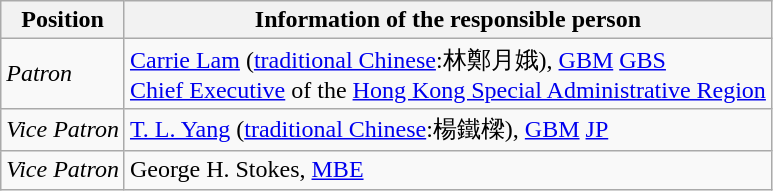<table class="wikitable">
<tr>
<th>Position</th>
<th>Information of the responsible person</th>
</tr>
<tr>
<td><em>Patron</em></td>
<td><a href='#'>Carrie Lam</a> (<a href='#'>traditional Chinese</a>:林鄭月娥), <a href='#'>GBM</a> <a href='#'>GBS</a><br><a href='#'>Chief Executive</a> of the <a href='#'>Hong Kong Special Administrative Region</a></td>
</tr>
<tr>
<td><em>Vice Patron</em></td>
<td><a href='#'>T. L. Yang</a> (<a href='#'>traditional Chinese</a>:楊鐵樑), <a href='#'>GBM</a> <a href='#'>JP</a></td>
</tr>
<tr>
<td><em>Vice Patron</em></td>
<td>George H. Stokes, <a href='#'>MBE</a></td>
</tr>
</table>
